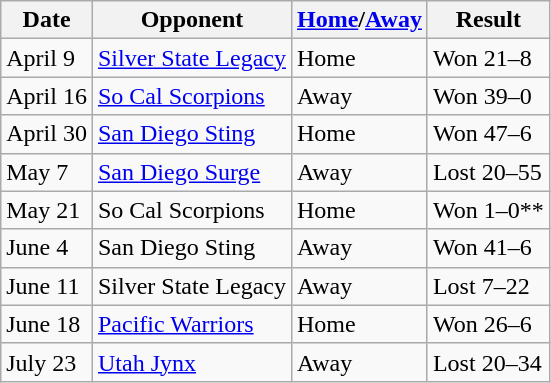<table class="wikitable">
<tr>
<th>Date</th>
<th>Opponent</th>
<th><a href='#'>Home</a>/<a href='#'>Away</a></th>
<th>Result</th>
</tr>
<tr>
<td>April 9</td>
<td><a href='#'>Silver State Legacy</a></td>
<td>Home</td>
<td>Won 21–8</td>
</tr>
<tr>
<td>April 16</td>
<td><a href='#'>So Cal Scorpions</a></td>
<td>Away</td>
<td>Won 39–0</td>
</tr>
<tr>
<td>April 30</td>
<td><a href='#'>San Diego Sting</a></td>
<td>Home</td>
<td>Won 47–6</td>
</tr>
<tr>
<td>May 7</td>
<td><a href='#'>San Diego Surge</a></td>
<td>Away</td>
<td>Lost 20–55</td>
</tr>
<tr>
<td>May 21</td>
<td>So Cal Scorpions</td>
<td>Home</td>
<td>Won 1–0**</td>
</tr>
<tr>
<td>June 4</td>
<td>San Diego Sting</td>
<td>Away</td>
<td>Won 41–6</td>
</tr>
<tr>
<td>June 11</td>
<td>Silver State Legacy</td>
<td>Away</td>
<td>Lost 7–22</td>
</tr>
<tr>
<td>June 18</td>
<td><a href='#'>Pacific Warriors</a></td>
<td>Home</td>
<td>Won 26–6</td>
</tr>
<tr>
<td>July 23</td>
<td><a href='#'>Utah Jynx</a></td>
<td>Away</td>
<td>Lost 20–34</td>
</tr>
</table>
